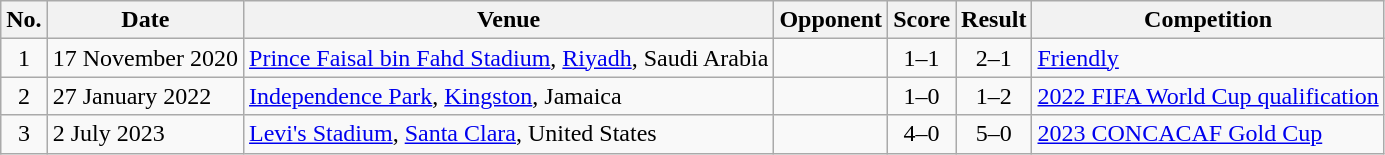<table class="wikitable sortable">
<tr>
<th scope="col">No.</th>
<th scope="col">Date</th>
<th scope="col">Venue</th>
<th scope="col">Opponent</th>
<th scope="col">Score</th>
<th scope="col">Result</th>
<th scope="col">Competition</th>
</tr>
<tr>
<td align="center">1</td>
<td>17 November 2020</td>
<td><a href='#'>Prince Faisal bin Fahd Stadium</a>, <a href='#'>Riyadh</a>, Saudi Arabia</td>
<td></td>
<td align="center">1–1</td>
<td align="center">2–1</td>
<td><a href='#'>Friendly</a></td>
</tr>
<tr>
<td align="center">2</td>
<td>27 January 2022</td>
<td><a href='#'>Independence Park</a>, <a href='#'>Kingston</a>, Jamaica</td>
<td></td>
<td align="center">1–0</td>
<td align="center">1–2</td>
<td><a href='#'>2022 FIFA World Cup qualification</a></td>
</tr>
<tr>
<td align="center">3</td>
<td>2 July 2023</td>
<td><a href='#'>Levi's Stadium</a>, <a href='#'>Santa Clara</a>, United States</td>
<td></td>
<td align="center">4–0</td>
<td align="center">5–0</td>
<td><a href='#'>2023 CONCACAF Gold Cup</a></td>
</tr>
</table>
